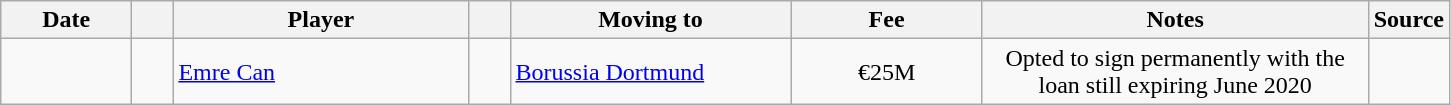<table class="wikitable sortable">
<tr>
<th style="width:80px;">Date</th>
<th style="width:20px;"></th>
<th style="width:190px;">Player</th>
<th style="width:20px;"></th>
<th style="width:180px;">Moving to</th>
<th style="width:120px;" class="unsortable">Fee</th>
<th style="width:250px;" class="unsortable">Notes</th>
<th style="width:20px;">Source</th>
</tr>
<tr>
<td></td>
<td align=center></td>
<td> <a href='#'>Emre Can</a></td>
<td align="center"></td>
<td align=left> <a href='#'>Borussia Dortmund</a></td>
<td align=center>€25M</td>
<td align=center>Opted to sign permanently with the loan still expiring June 2020</td>
<td></td>
</tr>
</table>
